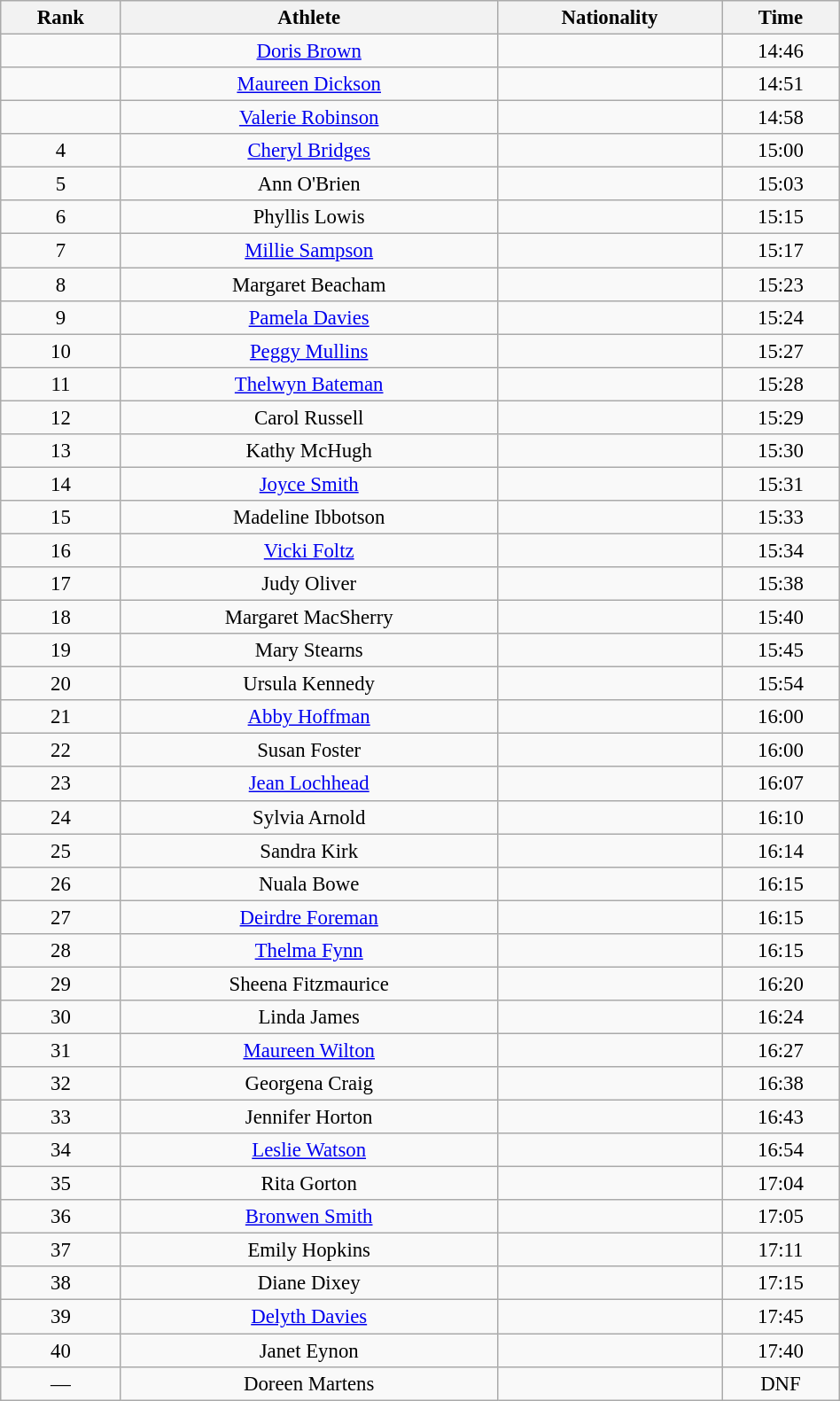<table class="wikitable sortable" style=" text-align:center; font-size:95%;" width="50%">
<tr>
<th>Rank</th>
<th>Athlete</th>
<th>Nationality</th>
<th>Time</th>
</tr>
<tr>
<td align=center></td>
<td><a href='#'>Doris Brown</a></td>
<td></td>
<td>14:46</td>
</tr>
<tr>
<td align=center></td>
<td><a href='#'>Maureen Dickson</a></td>
<td></td>
<td>14:51</td>
</tr>
<tr>
<td align=center></td>
<td><a href='#'>Valerie Robinson</a></td>
<td></td>
<td>14:58</td>
</tr>
<tr>
<td align=center>4</td>
<td><a href='#'>Cheryl Bridges</a></td>
<td></td>
<td>15:00</td>
</tr>
<tr>
<td align=center>5</td>
<td>Ann O'Brien</td>
<td></td>
<td>15:03</td>
</tr>
<tr>
<td align=center>6</td>
<td>Phyllis Lowis</td>
<td></td>
<td>15:15</td>
</tr>
<tr>
<td align=center>7</td>
<td><a href='#'>Millie Sampson</a></td>
<td></td>
<td>15:17</td>
</tr>
<tr>
<td align=center>8</td>
<td>Margaret Beacham</td>
<td></td>
<td>15:23</td>
</tr>
<tr>
<td align=center>9</td>
<td><a href='#'>Pamela Davies</a></td>
<td></td>
<td>15:24</td>
</tr>
<tr>
<td align=center>10</td>
<td><a href='#'>Peggy Mullins</a></td>
<td></td>
<td>15:27</td>
</tr>
<tr>
<td align=center>11</td>
<td><a href='#'>Thelwyn Bateman</a></td>
<td></td>
<td>15:28</td>
</tr>
<tr>
<td align=center>12</td>
<td>Carol Russell</td>
<td></td>
<td>15:29</td>
</tr>
<tr>
<td align=center>13</td>
<td>Kathy McHugh</td>
<td></td>
<td>15:30</td>
</tr>
<tr>
<td align=center>14</td>
<td><a href='#'>Joyce Smith</a></td>
<td></td>
<td>15:31</td>
</tr>
<tr>
<td align=center>15</td>
<td>Madeline Ibbotson</td>
<td></td>
<td>15:33</td>
</tr>
<tr>
<td align=center>16</td>
<td><a href='#'>Vicki Foltz</a></td>
<td></td>
<td>15:34</td>
</tr>
<tr>
<td align=center>17</td>
<td>Judy Oliver</td>
<td></td>
<td>15:38</td>
</tr>
<tr>
<td align=center>18</td>
<td>Margaret MacSherry</td>
<td></td>
<td>15:40</td>
</tr>
<tr>
<td align=center>19</td>
<td>Mary Stearns</td>
<td></td>
<td>15:45</td>
</tr>
<tr>
<td align=center>20</td>
<td>Ursula Kennedy</td>
<td></td>
<td>15:54</td>
</tr>
<tr>
<td align=center>21</td>
<td><a href='#'>Abby Hoffman</a></td>
<td></td>
<td>16:00</td>
</tr>
<tr>
<td align=center>22</td>
<td>Susan Foster</td>
<td></td>
<td>16:00</td>
</tr>
<tr>
<td align=center>23</td>
<td><a href='#'>Jean Lochhead</a></td>
<td></td>
<td>16:07</td>
</tr>
<tr>
<td align=center>24</td>
<td>Sylvia Arnold</td>
<td></td>
<td>16:10</td>
</tr>
<tr>
<td align=center>25</td>
<td>Sandra Kirk</td>
<td></td>
<td>16:14</td>
</tr>
<tr>
<td align=center>26</td>
<td>Nuala Bowe</td>
<td></td>
<td>16:15</td>
</tr>
<tr>
<td align=center>27</td>
<td><a href='#'>Deirdre Foreman</a></td>
<td></td>
<td>16:15</td>
</tr>
<tr>
<td align=center>28</td>
<td><a href='#'>Thelma Fynn</a></td>
<td></td>
<td>16:15</td>
</tr>
<tr>
<td align=center>29</td>
<td>Sheena Fitzmaurice</td>
<td></td>
<td>16:20</td>
</tr>
<tr>
<td align=center>30</td>
<td>Linda James</td>
<td></td>
<td>16:24</td>
</tr>
<tr>
<td align=center>31</td>
<td><a href='#'>Maureen Wilton</a></td>
<td></td>
<td>16:27</td>
</tr>
<tr>
<td align=center>32</td>
<td>Georgena Craig</td>
<td></td>
<td>16:38</td>
</tr>
<tr>
<td align=center>33</td>
<td>Jennifer Horton</td>
<td></td>
<td>16:43</td>
</tr>
<tr>
<td align=center>34</td>
<td><a href='#'>Leslie Watson</a></td>
<td></td>
<td>16:54</td>
</tr>
<tr>
<td align=center>35</td>
<td>Rita Gorton</td>
<td></td>
<td>17:04</td>
</tr>
<tr>
<td align=center>36</td>
<td><a href='#'>Bronwen Smith</a></td>
<td></td>
<td>17:05</td>
</tr>
<tr>
<td align=center>37</td>
<td>Emily Hopkins</td>
<td></td>
<td>17:11</td>
</tr>
<tr>
<td align=center>38</td>
<td>Diane Dixey</td>
<td></td>
<td>17:15</td>
</tr>
<tr>
<td align=center>39</td>
<td><a href='#'>Delyth Davies</a></td>
<td></td>
<td>17:45</td>
</tr>
<tr>
<td align=center>40</td>
<td>Janet Eynon</td>
<td></td>
<td>17:40</td>
</tr>
<tr>
<td align=center>—</td>
<td>Doreen Martens</td>
<td></td>
<td>DNF</td>
</tr>
</table>
